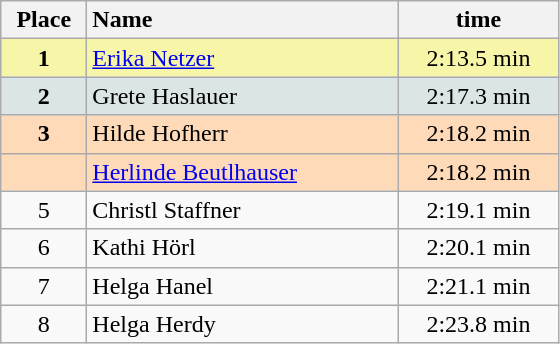<table class="wikitable" style="text-align:center">
<tr>
<th width="50">Place</th>
<th width="200" style="text-align:left">Name</th>
<th width="100">time</th>
</tr>
<tr bgcolor="#F7F6A8">
<td><strong>1</strong></td>
<td align="left"><a href='#'>Erika Netzer</a></td>
<td>2:13.5 min</td>
</tr>
<tr bgcolor="#DCE5E5">
<td><strong>2</strong></td>
<td align="left">Grete Haslauer</td>
<td>2:17.3 min</td>
</tr>
<tr bgcolor="#FFDAB9">
<td><strong>3</strong></td>
<td align="left">Hilde Hofherr</td>
<td>2:18.2 min</td>
</tr>
<tr bgcolor="#FFDAB9">
<td></td>
<td align="left"><a href='#'>Herlinde Beutlhauser</a></td>
<td>2:18.2 min</td>
</tr>
<tr>
<td>5</td>
<td align="left">Christl Staffner</td>
<td>2:19.1 min</td>
</tr>
<tr>
<td>6</td>
<td align="left">Kathi Hörl</td>
<td>2:20.1 min</td>
</tr>
<tr>
<td>7</td>
<td align="left">Helga Hanel</td>
<td>2:21.1 min</td>
</tr>
<tr>
<td>8</td>
<td align="left">Helga Herdy</td>
<td>2:23.8 min</td>
</tr>
</table>
